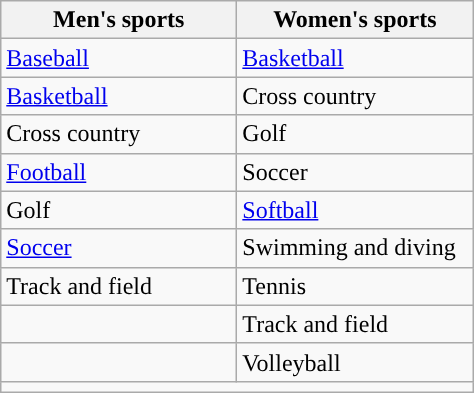<table class="wikitable" style= " ">
<tr>
<th width=150px>Men's sports</th>
<th width=150px>Women's sports</th>
</tr>
<tr>
<td><a href='#'>Baseball</a></td>
<td><a href='#'>Basketball</a></td>
</tr>
<tr>
<td><a href='#'>Basketball</a></td>
<td>Cross country</td>
</tr>
<tr>
<td>Cross country</td>
<td>Golf</td>
</tr>
<tr>
<td><a href='#'>Football</a></td>
<td>Soccer</td>
</tr>
<tr>
<td>Golf</td>
<td><a href='#'>Softball</a></td>
</tr>
<tr>
<td><a href='#'>Soccer</a></td>
<td>Swimming and diving</td>
</tr>
<tr>
<td>Track and field</td>
<td>Tennis</td>
</tr>
<tr>
<td></td>
<td>Track and field</td>
</tr>
<tr>
<td></td>
<td>Volleyball</td>
</tr>
<tr>
<td colspan="2"></td>
</tr>
</table>
